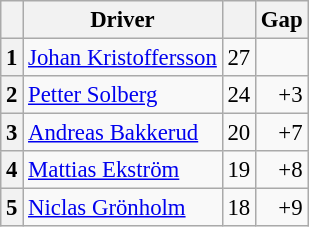<table class="wikitable" style="font-size: 95%;">
<tr>
<th></th>
<th>Driver</th>
<th></th>
<th>Gap</th>
</tr>
<tr>
<th>1</th>
<td> <a href='#'>Johan Kristoffersson</a></td>
<td align="right">27</td>
<td align="right"></td>
</tr>
<tr>
<th>2</th>
<td> <a href='#'>Petter Solberg</a></td>
<td align="right">24</td>
<td align="right">+3</td>
</tr>
<tr>
<th>3</th>
<td> <a href='#'>Andreas Bakkerud</a></td>
<td align="right">20</td>
<td align="right">+7</td>
</tr>
<tr>
<th>4</th>
<td> <a href='#'>Mattias Ekström</a></td>
<td align="right">19</td>
<td align="right">+8</td>
</tr>
<tr>
<th>5</th>
<td> <a href='#'>Niclas Grönholm</a></td>
<td align="right">18</td>
<td align="right">+9</td>
</tr>
</table>
